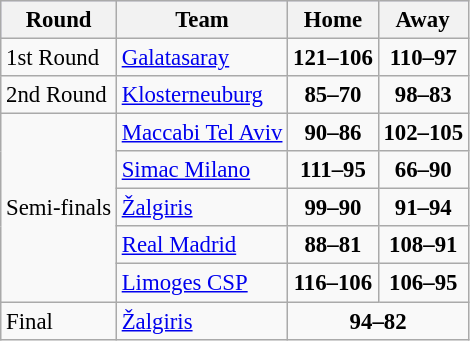<table class="wikitable" style="text-align: left; font-size:95%">
<tr bgcolor="#ccccff">
<th>Round</th>
<th>Team</th>
<th>Home</th>
<th>  Away  </th>
</tr>
<tr>
<td>1st Round</td>
<td> <a href='#'>Galatasaray</a></td>
<td style="text-align:center;"><strong>121–106</strong></td>
<td style="text-align:center;"><strong>110–97</strong></td>
</tr>
<tr>
<td>2nd Round</td>
<td> <a href='#'>Klosterneuburg</a></td>
<td style="text-align:center;"><strong>85–70</strong></td>
<td style="text-align:center;"><strong>98–83</strong></td>
</tr>
<tr>
<td rowspan=5>Semi-finals</td>
<td> <a href='#'>Maccabi Tel Aviv</a></td>
<td style="text-align:center;"><strong>90–86</strong></td>
<td style="text-align:center;"><strong>102–105</strong></td>
</tr>
<tr>
<td> <a href='#'>Simac Milano</a></td>
<td style="text-align:center;"><strong>111–95</strong></td>
<td style="text-align:center;"><strong>66–90</strong></td>
</tr>
<tr>
<td> <a href='#'>Žalgiris</a></td>
<td style="text-align:center;"><strong>99–90</strong></td>
<td style="text-align:center;"><strong>91–94</strong></td>
</tr>
<tr>
<td> <a href='#'>Real Madrid</a></td>
<td style="text-align:center;"><strong>88–81</strong></td>
<td style="text-align:center;"><strong>108–91</strong></td>
</tr>
<tr>
<td> <a href='#'>Limoges CSP</a></td>
<td style="text-align:center;"><strong>116–106</strong></td>
<td style="text-align:center;"><strong>106–95</strong></td>
</tr>
<tr>
<td>Final</td>
<td> <a href='#'>Žalgiris</a></td>
<td colspan="2" style="text-align:center;"><strong>94–82</strong></td>
</tr>
</table>
